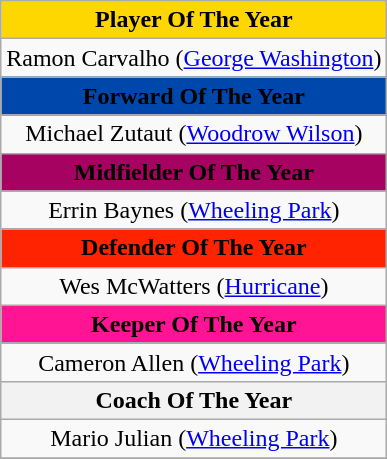<table class="wikitable" style="text-align:center">
<tr>
<th colspan="3" style="background-color: gold">Player Of The Year</th>
</tr>
<tr>
<td colspan="3">Ramon Carvalho (<a href='#'>George Washington</a>)</td>
</tr>
<tr>
<th colspan="3" style="background-color: #0047AB">Forward Of The Year</th>
</tr>
<tr>
<td colspan="3">Michael Zutaut (<a href='#'>Woodrow Wilson</a>)</td>
</tr>
<tr>
<th colspan="3" style="background-color: #a60261">Midfielder Of The Year</th>
</tr>
<tr>
<td colspan="3">Errin Baynes (<a href='#'>Wheeling Park</a>)</td>
</tr>
<tr>
<th colspan="3" style="background-color: #ff2301">Defender Of The Year</th>
</tr>
<tr>
<td colspan="3">Wes McWatters (<a href='#'>Hurricane</a>)</td>
</tr>
<tr>
<th colspan="3" style="background-color: #ff1493">Keeper Of The Year</th>
</tr>
<tr>
<td colspan="3">Cameron Allen (<a href='#'>Wheeling Park</a>)</td>
</tr>
<tr>
<th colspan="3">Coach Of The Year</th>
</tr>
<tr>
<td colspan="3">Mario Julian  (<a href='#'>Wheeling Park</a>)</td>
</tr>
<tr>
</tr>
</table>
